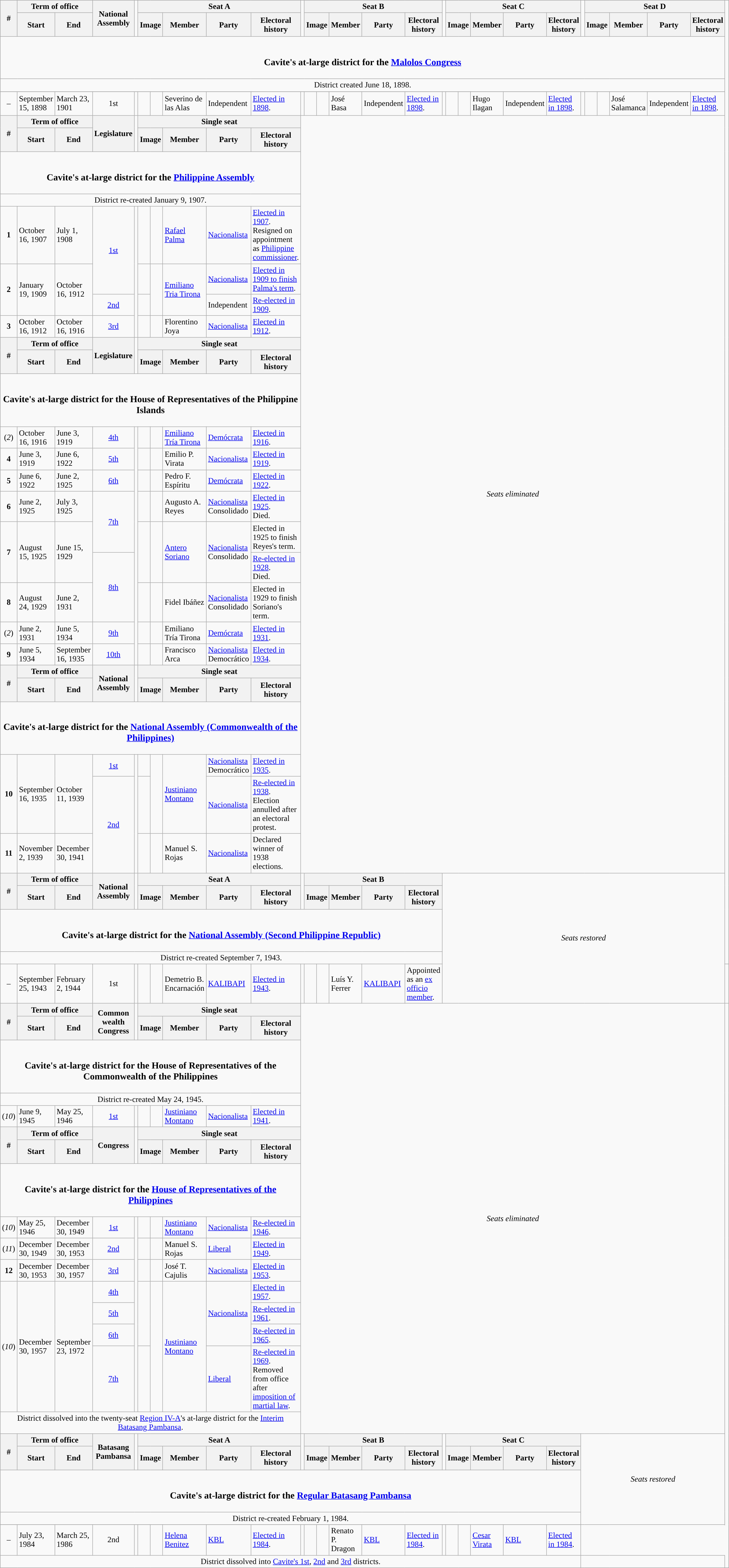<table class=wikitable>
<tr>
<th rowspan=2>#</th>
<th colspan=2>Term of office</th>
<th rowspan=2>National<br>Assembly</th>
<td rowspan=2></td>
<th colspan=5>Seat A</th>
<td rowspan=2></td>
<th colspan=5>Seat B</th>
<td rowspan=2></td>
<th colspan=5>Seat C</th>
<td rowspan=2></td>
<th colspan=5>Seat D</th>
</tr>
<tr style="height:3em">
<th>Start</th>
<th>End</th>
<th colspan="2" style="text-align:center;">Image</th>
<th>Member</th>
<th>Party</th>
<th>Electoral history</th>
<th colspan="2" style="text-align:center;">Image</th>
<th>Member</th>
<th>Party</th>
<th>Electoral history</th>
<th colspan="2" style="text-align:center;">Image</th>
<th>Member</th>
<th>Party</th>
<th>Electoral history</th>
<th colspan="2" style="text-align:center;">Image</th>
<th>Member</th>
<th>Party</th>
<th>Electoral history</th>
</tr>
<tr>
<td colspan="28" style="text-align:center;"><br><h3>Cavite's at-large district for the <a href='#'>Malolos Congress</a></h3></td>
</tr>
<tr>
<td colspan="28" style="text-align:center;">District created June 18, 1898.</td>
</tr>
<tr>
</tr>
<tr style="height:3em">
<td style="text-align:center;">–</td>
<td>September 15, 1898</td>
<td>March 23, 1901</td>
<td style="text-align:center;">1st</td>
<td></td>
<td style="color:inherit;background:"></td>
<td></td>
<td>Severino de las Alas</td>
<td>Independent</td>
<td><a href='#'>Elected in 1898</a>.</td>
<td></td>
<td style="color:inherit;background:"></td>
<td></td>
<td>José Basa</td>
<td>Independent</td>
<td><a href='#'>Elected in 1898</a>.</td>
<td></td>
<td style="color:inherit;background:"></td>
<td></td>
<td>Hugo Ilagan</td>
<td>Independent</td>
<td><a href='#'>Elected in 1898</a>.</td>
<td></td>
<td style="color:inherit;background:"></td>
<td></td>
<td>José Salamanca</td>
<td>Independent</td>
<td><a href='#'>Elected in 1898</a>.</td>
</tr>
<tr>
<th rowspan=2>#</th>
<th colspan=2>Term of office</th>
<th rowspan=2>Legislature</th>
<td rowspan=2></td>
<th colspan=5>Single seat</th>
<td rowspan=26 colspan=18 style="text-align:center;"><em>Seats eliminated</em></td>
</tr>
<tr style="height:3em">
<th>Start</th>
<th>End</th>
<th colspan="2" style="text-align:center;">Image</th>
<th>Member</th>
<th>Party</th>
<th>Electoral history</th>
</tr>
<tr>
<td colspan="10" style="text-align:center;"><br><h3>Cavite's at-large district for the <a href='#'>Philippine Assembly</a></h3></td>
</tr>
<tr>
<td colspan="10" style="text-align:center;">District re-created January 9, 1907.</td>
</tr>
<tr>
<td style="text-align:center;"><strong>1</strong></td>
<td>October 16, 1907</td>
<td>July 1, 1908</td>
<td rowspan="2" style="text-align:center;"><a href='#'>1st</a></td>
<td rowspan="4"></td>
<td style="color:inherit;background:"></td>
<td></td>
<td><a href='#'>Rafael Palma</a></td>
<td><a href='#'>Nacionalista</a></td>
<td><a href='#'>Elected in 1907</a>.<br>Resigned on appointment as <a href='#'>Philippine commissioner</a>.</td>
</tr>
<tr>
<td rowspan="2" style="text-align:center;"><strong>2</strong></td>
<td rowspan="2">January 19, 1909</td>
<td rowspan="2">October 16, 1912</td>
<td style="color:inherit;background:"></td>
<td rowspan="2"></td>
<td rowspan="2"><a href='#'>Emiliano Tria Tirona</a></td>
<td><a href='#'>Nacionalista</a></td>
<td><a href='#'>Elected in 1909 to finish Palma's term</a>.</td>
</tr>
<tr>
<td style="text-align:center;"><a href='#'>2nd</a></td>
<td style="color:inherit;background:"></td>
<td>Independent</td>
<td><a href='#'>Re-elected in 1909</a>.</td>
</tr>
<tr>
<td style="text-align:center;"><strong>3</strong></td>
<td>October 16, 1912</td>
<td>October 16, 1916</td>
<td style="text-align:center;"><a href='#'>3rd</a></td>
<td style="color:inherit;background:"></td>
<td></td>
<td>Florentino Joya</td>
<td><a href='#'>Nacionalista</a></td>
<td><a href='#'>Elected in 1912</a>.</td>
</tr>
<tr>
<th rowspan=2>#</th>
<th colspan=2>Term of office</th>
<th rowspan=2>Legislature</th>
<td rowspan=2></td>
<th colspan=5>Single seat</th>
</tr>
<tr style="height:3em">
<th>Start</th>
<th>End</th>
<th colspan="2" style="text-align:center;">Image</th>
<th>Member</th>
<th>Party</th>
<th>Electoral history</th>
</tr>
<tr>
<td colspan="10" style="text-align:center;"><br><h3>Cavite's at-large district for the House of Representatives of the Philippine Islands</h3></td>
</tr>
<tr>
<td style="text-align:center;">(<em>2</em>)</td>
<td>October 16, 1916</td>
<td>June 3, 1919</td>
<td style="text-align:center;"><a href='#'>4th</a></td>
<td rowspan=9></td>
<td style="color:inherit;background:"></td>
<td></td>
<td><a href='#'>Emiliano Tría Tirona</a></td>
<td><a href='#'>Demócrata</a></td>
<td><a href='#'>Elected in 1916</a>.</td>
</tr>
<tr>
<td style="text-align:center;"><strong>4</strong></td>
<td>June 3, 1919</td>
<td>June 6, 1922</td>
<td style="text-align:center;"><a href='#'>5th</a></td>
<td style="color:inherit;background:"></td>
<td></td>
<td>Emilio P. Virata</td>
<td><a href='#'>Nacionalista</a></td>
<td><a href='#'>Elected in 1919</a>.</td>
</tr>
<tr>
<td style="text-align:center;"><strong>5</strong></td>
<td>June 6, 1922</td>
<td>June 2, 1925</td>
<td style="text-align:center;"><a href='#'>6th</a></td>
<td style="color:inherit;background:"></td>
<td></td>
<td>Pedro F. Espíritu</td>
<td><a href='#'>Demócrata</a></td>
<td><a href='#'>Elected in 1922</a>.</td>
</tr>
<tr>
<td style="text-align:center;"><strong>6</strong></td>
<td>June 2, 1925</td>
<td>July 3, 1925</td>
<td rowspan="2" style="text-align:center;"><a href='#'>7th</a></td>
<td style="color:inherit;background:"></td>
<td></td>
<td>Augusto A. Reyes</td>
<td><a href='#'>Nacionalista</a><br>Consolidado</td>
<td><a href='#'>Elected in 1925</a>.<br>Died.</td>
</tr>
<tr>
<td rowspan="2" style="text-align:center;"><strong>7</strong></td>
<td rowspan="2">August 15, 1925</td>
<td rowspan="2">June 15, 1929</td>
<td rowspan="2" style="color:inherit;background:"></td>
<td rowspan="2"></td>
<td rowspan="2"><a href='#'>Antero Soriano</a></td>
<td rowspan="2"><a href='#'>Nacionalista</a><br>Consolidado</td>
<td>Elected in 1925 to finish Reyes's term.</td>
</tr>
<tr>
<td rowspan="2" style="text-align:center;"><a href='#'>8th</a></td>
<td><a href='#'>Re-elected in 1928</a>.<br>Died.</td>
</tr>
<tr>
<td style="text-align:center;"><strong>8</strong></td>
<td>August 24, 1929</td>
<td>June 2, 1931</td>
<td style="color:inherit;background:"></td>
<td></td>
<td>Fidel Ibáñez</td>
<td><a href='#'>Nacionalista</a><br>Consolidado</td>
<td>Elected in 1929 to finish Soriano's term.</td>
</tr>
<tr>
<td style="text-align:center;">(<em>2</em>)</td>
<td>June 2, 1931</td>
<td>June 5, 1934</td>
<td style="text-align:center;"><a href='#'>9th</a></td>
<td style="color:inherit;background:"></td>
<td></td>
<td>Emiliano Tría Tirona</td>
<td><a href='#'>Demócrata</a></td>
<td><a href='#'>Elected in 1931</a>.</td>
</tr>
<tr>
<td style="text-align:center;"><strong>9</strong></td>
<td>June 5, 1934</td>
<td>September 16, 1935</td>
<td style="text-align:center;"><a href='#'>10th</a></td>
<td style="color:inherit;background:"></td>
<td></td>
<td>Francisco Arca</td>
<td><a href='#'>Nacionalista</a><br>Democrático</td>
<td><a href='#'>Elected in 1934</a>.</td>
</tr>
<tr>
<th rowspan=2>#</th>
<th colspan=2>Term of office</th>
<th rowspan=2>National<br>Assembly</th>
<td rowspan=2></td>
<th colspan=5>Single seat</th>
</tr>
<tr style="height:3em">
<th>Start</th>
<th>End</th>
<th colspan="2" style="text-align:center;">Image</th>
<th>Member</th>
<th>Party</th>
<th>Electoral history</th>
</tr>
<tr>
<td colspan="10" style="text-align:center;"><br><h3>Cavite's at-large district for the <a href='#'>National Assembly (Commonwealth of the Philippines)</a></h3></td>
</tr>
<tr>
<td rowspan="2" style="text-align:center;"><strong>10</strong></td>
<td rowspan="2">September 16, 1935</td>
<td rowspan="2">October 11, 1939</td>
<td style="text-align:center;"><a href='#'>1st</a></td>
<td rowspan=3></td>
<td style="color:inherit;background:"></td>
<td rowspan="2"></td>
<td rowspan="2"><a href='#'>Justiniano Montano</a></td>
<td><a href='#'>Nacionalista</a><br>Democrático</td>
<td><a href='#'>Elected in 1935</a>.</td>
</tr>
<tr>
<td rowspan="2" style="text-align:center;"><a href='#'>2nd</a></td>
<td style="color:inherit;background:"></td>
<td><a href='#'>Nacionalista</a></td>
<td><a href='#'>Re-elected in 1938</a>.<br>Election annulled after an electoral protest.</td>
</tr>
<tr>
<td style="text-align:center;"><strong>11</strong></td>
<td>November 2, 1939</td>
<td>December 30, 1941</td>
<td style="color:inherit;background:"></td>
<td></td>
<td>Manuel S. Rojas</td>
<td><a href='#'>Nacionalista</a></td>
<td>Declared winner of 1938 elections.</td>
</tr>
<tr>
<th rowspan=2>#</th>
<th colspan=2>Term of office</th>
<th rowspan=2>National<br>Assembly</th>
<td rowspan=2></td>
<th colspan=5>Seat A</th>
<td rowspan=2></td>
<th colspan=5>Seat B</th>
<td rowspan=5 colspan=12 style="text-align:center;"><em>Seats restored</em></td>
</tr>
<tr style="height:3em">
<th>Start</th>
<th>End</th>
<th colspan="2" style="text-align:center;">Image</th>
<th>Member</th>
<th>Party</th>
<th>Electoral history</th>
<th colspan="2" style="text-align:center;">Image</th>
<th>Member</th>
<th>Party</th>
<th>Electoral history</th>
</tr>
<tr>
<td colspan=16 style="text-align:center;"><br><h3>Cavite's at-large district for the <a href='#'>National Assembly (Second Philippine Republic)</a></h3></td>
</tr>
<tr>
<td colspan="16" style="text-align:center;">District re-created September 7, 1943.</td>
</tr>
<tr>
<td style="text-align:center;">–</td>
<td>September 25, 1943</td>
<td>February 2, 1944</td>
<td style="text-align:center;">1st</td>
<td></td>
<td style="color:inherit;background:"></td>
<td></td>
<td>Demetrio B. Encarnación</td>
<td><a href='#'>KALIBAPI</a></td>
<td><a href='#'>Elected in 1943</a>.</td>
<td></td>
<td style="color:inherit;background:"></td>
<td></td>
<td>Luís Y. Ferrer</td>
<td><a href='#'>KALIBAPI</a></td>
<td>Appointed as an <a href='#'>ex officio member</a>.</td>
<td></td>
</tr>
<tr>
<th rowspan=2>#</th>
<th colspan=2>Term of office</th>
<th rowspan=2>Common<br>wealth<br>Congress</th>
<td rowspan=2></td>
<th colspan=5>Single seat</th>
<td rowspan=16 colspan=18 style="text-align:center;"><em>Seats eliminated</em></td>
</tr>
<tr style="height:3em">
<th>Start</th>
<th>End</th>
<th colspan="2" style="text-align:center;">Image</th>
<th>Member</th>
<th>Party</th>
<th>Electoral history</th>
</tr>
<tr>
<td colspan="10" style="text-align:center;"><br><h3>Cavite's at-large district for the House of Representatives of the Commonwealth of the Philippines</h3></td>
</tr>
<tr>
<td colspan="10" style="text-align:center;">District re-created May 24, 1945.</td>
</tr>
<tr>
<td style="text-align:center;">(<em>10</em>)</td>
<td>June 9, 1945</td>
<td>May 25, 1946</td>
<td style="text-align:center;"><a href='#'>1st</a></td>
<td></td>
<td style="color:inherit;background:"></td>
<td></td>
<td><a href='#'>Justiniano Montano</a></td>
<td><a href='#'>Nacionalista</a></td>
<td><a href='#'>Elected in 1941</a>.</td>
</tr>
<tr>
<th rowspan=2>#</th>
<th colspan=2>Term of office</th>
<th rowspan=2>Congress</th>
<td rowspan=2></td>
<th colspan=5>Single seat</th>
</tr>
<tr style="height:3em">
<th>Start</th>
<th>End</th>
<th colspan="2" style="text-align:center;">Image</th>
<th>Member</th>
<th>Party</th>
<th>Electoral history</th>
</tr>
<tr>
<td colspan="10" style="text-align:center;"><br><h3>Cavite's at-large district for the <a href='#'>House of Representatives of the Philippines</a></h3></td>
</tr>
<tr>
<td style="text-align:center;">(<em>10</em>)</td>
<td>May 25, 1946</td>
<td>December 30, 1949</td>
<td style="text-align:center;"><a href='#'>1st</a></td>
<td rowspan=7></td>
<td style="color:inherit;background:"></td>
<td></td>
<td><a href='#'>Justiniano Montano</a></td>
<td><a href='#'>Nacionalista</a></td>
<td><a href='#'>Re-elected in 1946</a>.</td>
</tr>
<tr>
<td style="text-align:center;">(<em>11</em>)</td>
<td>December 30, 1949</td>
<td>December 30, 1953</td>
<td style="text-align:center;"><a href='#'>2nd</a></td>
<td style="color:inherit;background:"></td>
<td></td>
<td>Manuel S. Rojas</td>
<td><a href='#'>Liberal</a></td>
<td><a href='#'>Elected in 1949</a>.</td>
</tr>
<tr>
<td style="text-align:center;"><strong>12</strong></td>
<td>December 30, 1953</td>
<td>December 30, 1957</td>
<td style="text-align:center;"><a href='#'>3rd</a></td>
<td style="color:inherit;background:"></td>
<td></td>
<td>José T. Cajulis</td>
<td><a href='#'>Nacionalista</a></td>
<td><a href='#'>Elected in 1953</a>.</td>
</tr>
<tr>
<td rowspan="4" style="text-align:center;">(<em>10</em>)</td>
<td rowspan="4">December 30, 1957</td>
<td rowspan="4">September 23, 1972</td>
<td style="text-align:center;"><a href='#'>4th</a></td>
<td rowspan="3" style="color:inherit;background:"></td>
<td rowspan="4"></td>
<td rowspan="4"><a href='#'>Justiniano Montano</a></td>
<td rowspan="3"><a href='#'>Nacionalista</a></td>
<td><a href='#'>Elected in 1957</a>.</td>
</tr>
<tr>
<td style="text-align:center;"><a href='#'>5th</a></td>
<td><a href='#'>Re-elected in 1961</a>.</td>
</tr>
<tr>
<td style="text-align:center;"><a href='#'>6th</a></td>
<td><a href='#'>Re-elected in 1965</a>.</td>
</tr>
<tr>
<td style="text-align:center;"><a href='#'>7th</a></td>
<td style="color:inherit;background:"></td>
<td><a href='#'>Liberal</a></td>
<td><a href='#'>Re-elected in 1969</a>.<br>Removed from office after <a href='#'>imposition of martial law</a>.</td>
</tr>
<tr>
<td colspan="10" style="text-align:center;">District dissolved into the twenty-seat <a href='#'>Region IV-A</a>'s at-large district for the <a href='#'>Interim Batasang Pambansa</a>.</td>
</tr>
<tr>
<th rowspan=2>#</th>
<th colspan=2>Term of office</th>
<th rowspan=2>Batasang<br>Pambansa</th>
<td rowspan=2></td>
<th colspan=5>Seat A</th>
<td rowspan=2></td>
<th colspan=5>Seat B</th>
<td rowspan=2></td>
<th colspan=5>Seat C</th>
<td rowspan=5 colspan=6 style="text-align:center;"><em>Seats restored</em></td>
</tr>
<tr style="height:3em">
<th>Start</th>
<th>End</th>
<th colspan="2" style="text-align:center;">Image</th>
<th>Member</th>
<th>Party</th>
<th>Electoral history</th>
<th colspan="2" style="text-align:center;">Image</th>
<th>Member</th>
<th>Party</th>
<th>Electoral history</th>
<th colspan="2" style="text-align:center;">Image</th>
<th>Member</th>
<th>Party</th>
<th>Electoral history</th>
</tr>
<tr>
<td colspan="22" style="text-align:center;"><br><h3>Cavite's at-large district for the <a href='#'>Regular Batasang Pambansa</a></h3></td>
</tr>
<tr>
<td colspan="22" style="text-align:center;">District re-created February 1, 1984.</td>
</tr>
<tr>
</tr>
<tr style="height:3em">
<td style="text-align:center;">–</td>
<td>July 23, 1984</td>
<td>March 25, 1986</td>
<td style="text-align:center;">2nd</td>
<td></td>
<td style="color:inherit;background:"></td>
<td></td>
<td><a href='#'>Helena Benitez</a></td>
<td><a href='#'>KBL</a></td>
<td><a href='#'>Elected in 1984</a>.</td>
<td></td>
<td style="color:inherit;background:"></td>
<td></td>
<td>Renato P. Dragon</td>
<td><a href='#'>KBL</a></td>
<td><a href='#'>Elected in 1984</a>.</td>
<td></td>
<td style="color:inherit;background:"></td>
<td></td>
<td><a href='#'>Cesar Virata</a></td>
<td><a href='#'>KBL</a></td>
<td><a href='#'>Elected in 1984</a>.</td>
</tr>
<tr>
<td colspan="22" style="text-align:center;">District dissolved into <a href='#'>Cavite's 1st</a>, <a href='#'>2nd</a> and <a href='#'>3rd</a> districts.</td>
<td colspan="6"></td>
</tr>
</table>
